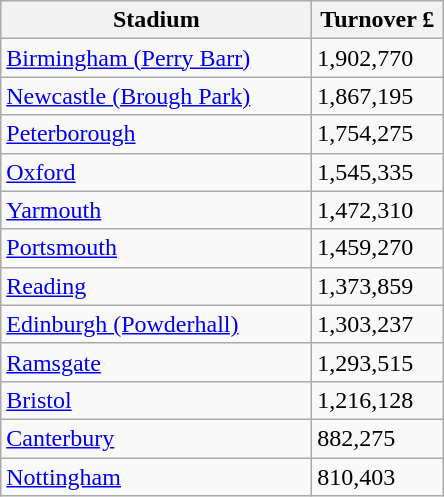<table class="wikitable">
<tr>
<th width=200>Stadium</th>
<th width=80>Turnover £</th>
</tr>
<tr>
<td><a href='#'>Birmingham (Perry Barr)</a></td>
<td>1,902,770</td>
</tr>
<tr>
<td><a href='#'>Newcastle (Brough Park)</a></td>
<td>1,867,195</td>
</tr>
<tr>
<td><a href='#'>Peterborough</a></td>
<td>1,754,275</td>
</tr>
<tr>
<td><a href='#'>Oxford</a></td>
<td>1,545,335</td>
</tr>
<tr>
<td><a href='#'>Yarmouth</a></td>
<td>1,472,310</td>
</tr>
<tr>
<td><a href='#'>Portsmouth</a></td>
<td>1,459,270</td>
</tr>
<tr>
<td><a href='#'>Reading</a></td>
<td>1,373,859</td>
</tr>
<tr>
<td><a href='#'>Edinburgh (Powderhall)</a></td>
<td>1,303,237</td>
</tr>
<tr>
<td><a href='#'>Ramsgate</a></td>
<td>1,293,515</td>
</tr>
<tr>
<td><a href='#'>Bristol</a></td>
<td>1,216,128</td>
</tr>
<tr>
<td><a href='#'>Canterbury</a></td>
<td>882,275</td>
</tr>
<tr>
<td><a href='#'>Nottingham</a></td>
<td>810,403</td>
</tr>
</table>
